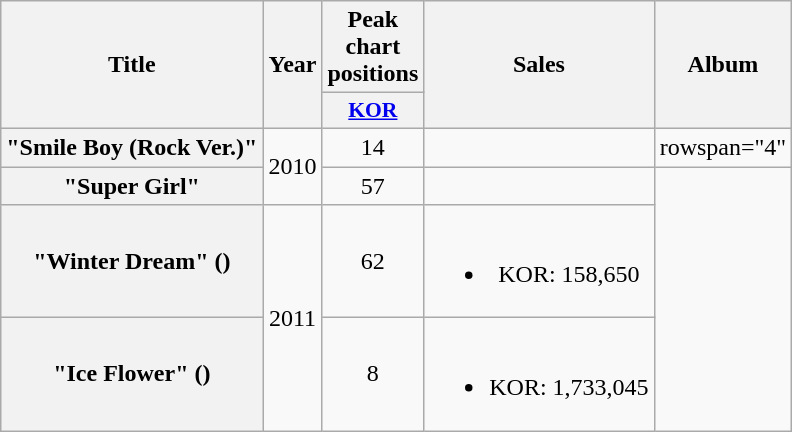<table class="wikitable plainrowheaders" style="text-align:center;">
<tr>
<th scope="col" rowspan="2">Title</th>
<th scope="col" rowspan="2">Year</th>
<th scope="col">Peak chart positions</th>
<th rowspan="2">Sales</th>
<th scope="col" rowspan="2">Album</th>
</tr>
<tr>
<th scope="col" style="width:3em;font-size:90%;"><a href='#'>KOR</a><br></th>
</tr>
<tr>
<th scope="row">"Smile Boy (Rock Ver.)"<br></th>
<td rowspan="2">2010</td>
<td>14</td>
<td></td>
<td>rowspan="4" </td>
</tr>
<tr>
<th scope="row">"Super Girl"<br></th>
<td>57</td>
<td></td>
</tr>
<tr>
<th scope="row">"Winter Dream" ()<br></th>
<td rowspan="2">2011</td>
<td>62</td>
<td><br><ul><li>KOR: 158,650</li></ul></td>
</tr>
<tr>
<th scope="row">"Ice Flower" ()<br></th>
<td>8</td>
<td><br><ul><li>KOR: 1,733,045</li></ul></td>
</tr>
</table>
